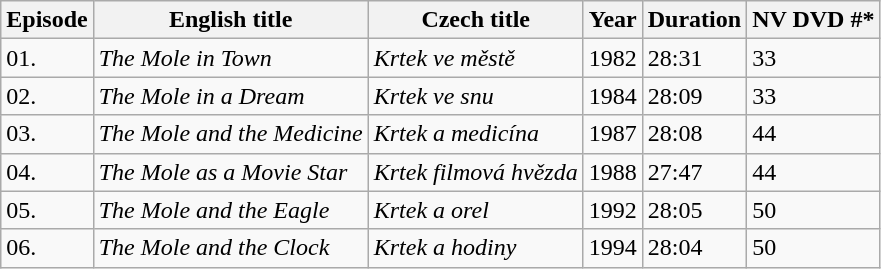<table class="wikitable sortable">
<tr>
<th>Episode</th>
<th>English title</th>
<th>Czech title</th>
<th>Year</th>
<th>Duration</th>
<th>NV DVD #*</th>
</tr>
<tr>
<td>01.</td>
<td><em>The Mole in Town</em></td>
<td><em>Krtek ve městě</em></td>
<td>1982</td>
<td>28:31</td>
<td>33</td>
</tr>
<tr>
<td>02.</td>
<td><em>The Mole in a Dream</em></td>
<td><em>Krtek ve snu</em></td>
<td>1984</td>
<td>28:09</td>
<td>33</td>
</tr>
<tr>
<td>03.</td>
<td><em>The Mole and the Medicine</em></td>
<td><em>Krtek a medicína</em></td>
<td>1987</td>
<td>28:08</td>
<td>44</td>
</tr>
<tr>
<td>04.</td>
<td><em>The Mole as a Movie Star</em></td>
<td><em>Krtek filmová hvězda</em></td>
<td>1988</td>
<td>27:47</td>
<td>44</td>
</tr>
<tr>
<td>05.</td>
<td><em>The Mole and the Eagle</em></td>
<td><em>Krtek a orel</em></td>
<td>1992</td>
<td>28:05</td>
<td>50</td>
</tr>
<tr>
<td>06.</td>
<td><em>The Mole and the Clock</em></td>
<td><em>Krtek a hodiny</em></td>
<td>1994</td>
<td>28:04</td>
<td>50</td>
</tr>
</table>
